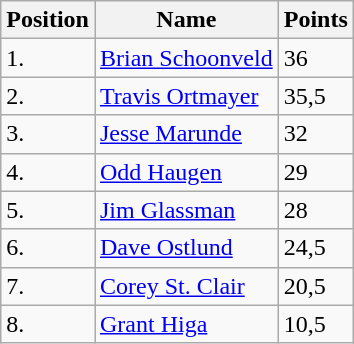<table class="wikitable">
<tr>
<th>Position</th>
<th>Name</th>
<th>Points</th>
</tr>
<tr>
<td>1.</td>
<td><a href='#'>Brian Schoonveld</a></td>
<td>36</td>
</tr>
<tr>
<td>2.</td>
<td><a href='#'>Travis Ortmayer</a></td>
<td>35,5</td>
</tr>
<tr>
<td>3.</td>
<td><a href='#'>Jesse Marunde</a></td>
<td>32</td>
</tr>
<tr>
<td>4.</td>
<td><a href='#'>Odd Haugen</a></td>
<td>29</td>
</tr>
<tr>
<td>5.</td>
<td><a href='#'>Jim Glassman</a></td>
<td>28</td>
</tr>
<tr>
<td>6.</td>
<td><a href='#'>Dave Ostlund</a></td>
<td>24,5</td>
</tr>
<tr>
<td>7.</td>
<td><a href='#'>Corey St. Clair</a></td>
<td>20,5</td>
</tr>
<tr>
<td>8.</td>
<td><a href='#'>Grant Higa</a></td>
<td>10,5</td>
</tr>
</table>
